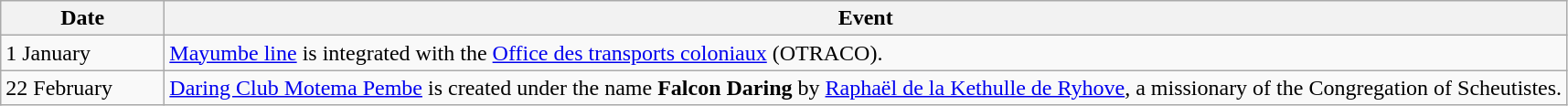<table class=wikitable>
<tr>
<th style="width:7em">Date</th>
<th>Event</th>
</tr>
<tr>
<td>1 January</td>
<td><a href='#'>Mayumbe line</a> is integrated with the <a href='#'>Office des transports coloniaux</a> (OTRACO).</td>
</tr>
<tr>
<td>22 February</td>
<td><a href='#'>Daring Club Motema Pembe</a> is created under the name <strong>Falcon Daring</strong> by <a href='#'>Raphaël de la Kethulle de Ryhove</a>, a missionary of the Congregation of Scheutistes.</td>
</tr>
</table>
